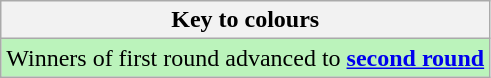<table class="wikitable">
<tr>
<th>Key to colours</th>
</tr>
<tr bgcolor=#BBF3BB>
<td>Winners of first round advanced to <strong><a href='#'>second round</a></strong></td>
</tr>
</table>
